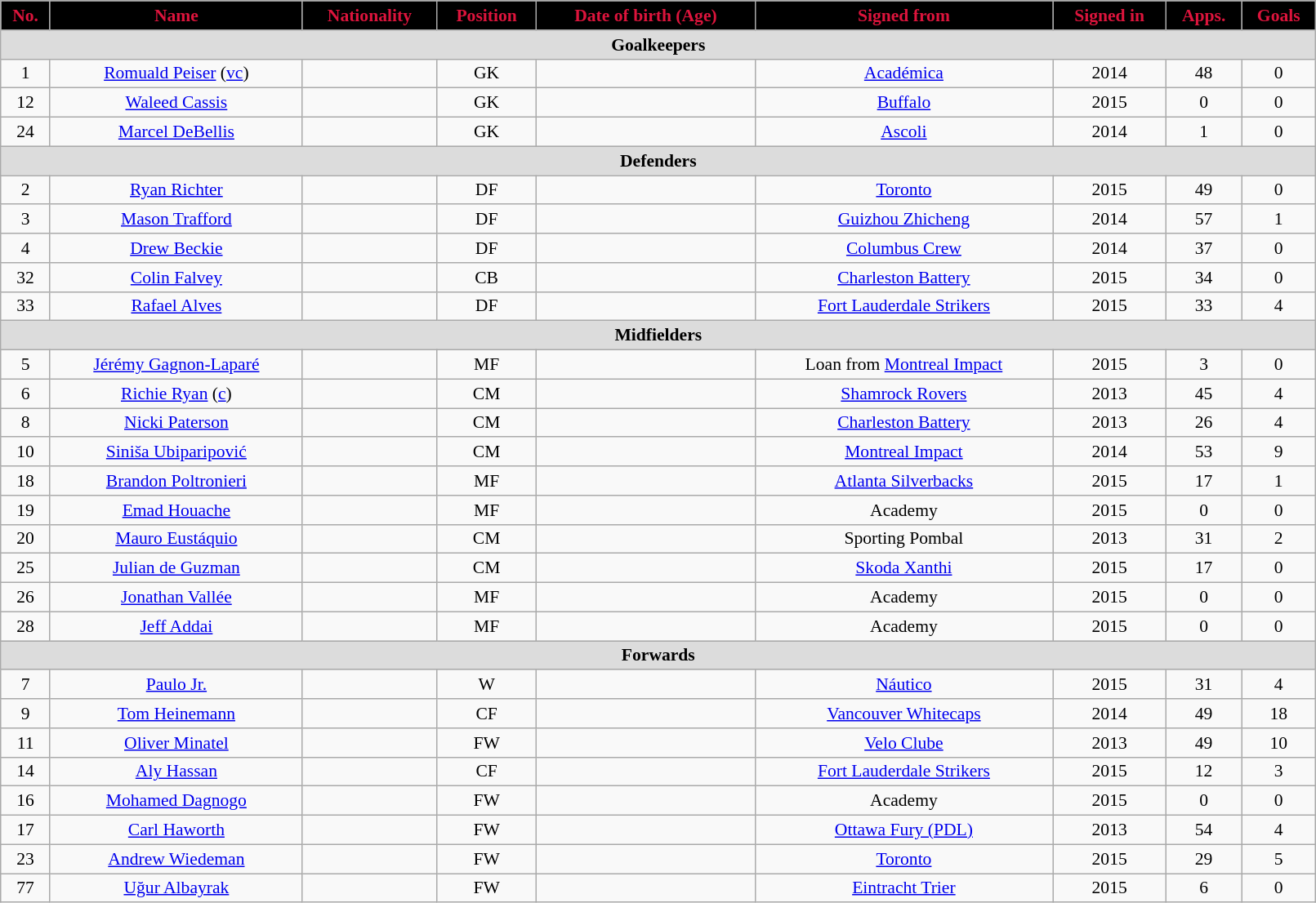<table class="wikitable"  style="text-align:center; font-size:90%; width:85%;">
<tr>
<th style="background:#000; color:crimson; text-align:center;">No.</th>
<th style="background:#000; color:crimson; text-align:center;">Name</th>
<th style="background:#000; color:crimson; text-align:center;">Nationality</th>
<th style="background:#000; color:crimson; text-align:center;">Position</th>
<th style="background:#000; color:crimson; text-align:center;">Date of birth (Age)</th>
<th style="background:#000; color:crimson; text-align:center;">Signed from</th>
<th style="background:#000; color:crimson; text-align:center;">Signed in</th>
<th style="background:#000; color:crimson; text-align:center;">Apps.</th>
<th style="background:#000; color:crimson; text-align:center;">Goals</th>
</tr>
<tr>
<th colspan="9"  style="background:#dcdcdc; text-align:center;">Goalkeepers</th>
</tr>
<tr>
<td>1</td>
<td><a href='#'>Romuald Peiser</a> (<a href='#'>vc</a>)</td>
<td></td>
<td>GK</td>
<td></td>
<td> <a href='#'>Académica</a></td>
<td>2014</td>
<td>48</td>
<td>0</td>
</tr>
<tr>
<td>12</td>
<td><a href='#'>Waleed Cassis</a></td>
<td></td>
<td>GK</td>
<td></td>
<td> <a href='#'>Buffalo</a></td>
<td>2015</td>
<td>0</td>
<td>0</td>
</tr>
<tr>
<td>24</td>
<td><a href='#'>Marcel DeBellis</a></td>
<td></td>
<td>GK</td>
<td></td>
<td> <a href='#'>Ascoli</a></td>
<td>2014</td>
<td>1</td>
<td>0</td>
</tr>
<tr>
<th colspan="9"  style="background:#dcdcdc; text-align:center;">Defenders</th>
</tr>
<tr>
<td>2</td>
<td><a href='#'>Ryan Richter</a></td>
<td></td>
<td>DF</td>
<td></td>
<td><a href='#'>Toronto</a></td>
<td>2015</td>
<td>49</td>
<td>0</td>
</tr>
<tr>
<td>3</td>
<td><a href='#'>Mason Trafford</a></td>
<td></td>
<td>DF</td>
<td></td>
<td> <a href='#'>Guizhou Zhicheng</a></td>
<td>2014</td>
<td>57</td>
<td>1</td>
</tr>
<tr>
<td>4</td>
<td><a href='#'>Drew Beckie</a></td>
<td></td>
<td>DF</td>
<td></td>
<td> <a href='#'>Columbus Crew</a></td>
<td>2014</td>
<td>37</td>
<td>0</td>
</tr>
<tr>
<td>32</td>
<td><a href='#'>Colin Falvey</a></td>
<td></td>
<td>CB</td>
<td></td>
<td> <a href='#'>Charleston Battery</a></td>
<td>2015</td>
<td>34</td>
<td>0</td>
</tr>
<tr>
<td>33</td>
<td><a href='#'>Rafael Alves</a></td>
<td></td>
<td>DF</td>
<td></td>
<td> <a href='#'>Fort Lauderdale Strikers</a></td>
<td>2015</td>
<td>33</td>
<td>4</td>
</tr>
<tr>
<th colspan="11"  style="background:#dcdcdc; text-align:center;">Midfielders</th>
</tr>
<tr>
<td>5</td>
<td><a href='#'>Jérémy Gagnon-Laparé</a></td>
<td></td>
<td>MF</td>
<td></td>
<td>Loan from <a href='#'>Montreal Impact</a></td>
<td>2015</td>
<td>3</td>
<td>0</td>
</tr>
<tr>
<td>6</td>
<td><a href='#'>Richie Ryan</a> (<a href='#'>c</a>)</td>
<td></td>
<td>CM</td>
<td></td>
<td> <a href='#'>Shamrock Rovers</a></td>
<td>2013</td>
<td>45</td>
<td>4</td>
</tr>
<tr>
<td>8</td>
<td><a href='#'>Nicki Paterson</a></td>
<td></td>
<td>CM</td>
<td></td>
<td> <a href='#'>Charleston Battery</a></td>
<td>2013</td>
<td>26</td>
<td>4</td>
</tr>
<tr>
<td>10</td>
<td><a href='#'>Siniša Ubiparipović</a></td>
<td></td>
<td>CM</td>
<td></td>
<td><a href='#'>Montreal Impact</a></td>
<td>2014</td>
<td>53</td>
<td>9</td>
</tr>
<tr>
<td>18</td>
<td><a href='#'>Brandon Poltronieri</a></td>
<td></td>
<td>MF</td>
<td></td>
<td> <a href='#'>Atlanta Silverbacks</a></td>
<td>2015</td>
<td>17</td>
<td>1</td>
</tr>
<tr>
<td>19</td>
<td><a href='#'>Emad Houache</a></td>
<td></td>
<td>MF</td>
<td></td>
<td>Academy</td>
<td>2015</td>
<td>0</td>
<td>0</td>
</tr>
<tr>
<td>20</td>
<td><a href='#'>Mauro Eustáquio</a></td>
<td></td>
<td>CM</td>
<td></td>
<td> Sporting Pombal</td>
<td>2013</td>
<td>31</td>
<td>2</td>
</tr>
<tr>
<td>25</td>
<td><a href='#'>Julian de Guzman</a></td>
<td></td>
<td>CM</td>
<td></td>
<td> <a href='#'>Skoda Xanthi</a></td>
<td>2015</td>
<td>17</td>
<td>0</td>
</tr>
<tr>
<td>26</td>
<td><a href='#'>Jonathan Vallée</a></td>
<td></td>
<td>MF</td>
<td></td>
<td>Academy</td>
<td>2015</td>
<td>0</td>
<td>0</td>
</tr>
<tr>
<td>28</td>
<td><a href='#'>Jeff Addai</a></td>
<td></td>
<td>MF</td>
<td></td>
<td>Academy</td>
<td>2015</td>
<td>0</td>
<td>0</td>
</tr>
<tr>
<th colspan="9"  style="background:#dcdcdc; text-align:center;">Forwards</th>
</tr>
<tr>
<td>7</td>
<td><a href='#'>Paulo Jr.</a></td>
<td></td>
<td>W</td>
<td></td>
<td> <a href='#'>Náutico</a></td>
<td>2015</td>
<td>31</td>
<td>4</td>
</tr>
<tr>
<td>9</td>
<td><a href='#'>Tom Heinemann</a></td>
<td></td>
<td>CF</td>
<td></td>
<td><a href='#'>Vancouver Whitecaps</a></td>
<td>2014</td>
<td>49</td>
<td>18</td>
</tr>
<tr>
<td>11</td>
<td><a href='#'>Oliver Minatel</a></td>
<td></td>
<td>FW</td>
<td></td>
<td> <a href='#'>Velo Clube</a></td>
<td>2013</td>
<td>49</td>
<td>10</td>
</tr>
<tr>
<td>14</td>
<td><a href='#'>Aly Hassan</a></td>
<td></td>
<td>CF</td>
<td></td>
<td> <a href='#'>Fort Lauderdale Strikers</a></td>
<td>2015</td>
<td>12</td>
<td>3</td>
</tr>
<tr>
<td>16</td>
<td><a href='#'>Mohamed Dagnogo</a></td>
<td></td>
<td>FW</td>
<td></td>
<td>Academy</td>
<td>2015</td>
<td>0</td>
<td>0</td>
</tr>
<tr>
<td>17</td>
<td><a href='#'>Carl Haworth</a></td>
<td></td>
<td>FW</td>
<td></td>
<td><a href='#'>Ottawa Fury (PDL)</a></td>
<td>2013</td>
<td>54</td>
<td>4</td>
</tr>
<tr>
<td>23</td>
<td><a href='#'>Andrew Wiedeman</a></td>
<td></td>
<td>FW</td>
<td></td>
<td><a href='#'>Toronto</a></td>
<td>2015</td>
<td>29</td>
<td>5</td>
</tr>
<tr>
<td>77</td>
<td><a href='#'>Uğur Albayrak</a></td>
<td></td>
<td>FW</td>
<td></td>
<td> <a href='#'>Eintracht Trier</a></td>
<td>2015</td>
<td>6</td>
<td>0</td>
</tr>
</table>
